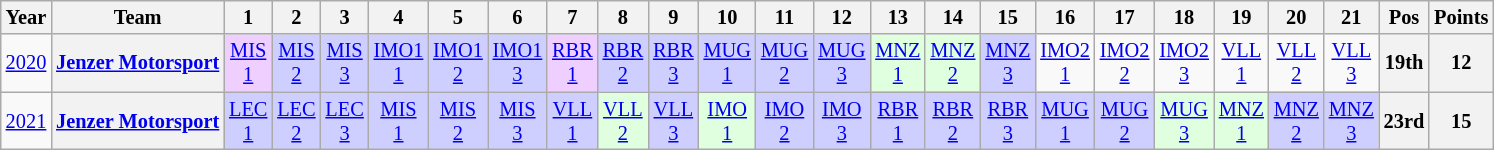<table class="wikitable" style="text-align:center; font-size:85%">
<tr>
<th>Year</th>
<th>Team</th>
<th>1</th>
<th>2</th>
<th>3</th>
<th>4</th>
<th>5</th>
<th>6</th>
<th>7</th>
<th>8</th>
<th>9</th>
<th>10</th>
<th>11</th>
<th>12</th>
<th>13</th>
<th>14</th>
<th>15</th>
<th>16</th>
<th>17</th>
<th>18</th>
<th>19</th>
<th>20</th>
<th>21</th>
<th>Pos</th>
<th>Points</th>
</tr>
<tr>
<td><a href='#'>2020</a></td>
<th nowrap><a href='#'>Jenzer Motorsport</a></th>
<td style="background:#EFCFFF;"><a href='#'>MIS<br>1</a><br></td>
<td style="background:#CFCFFF;"><a href='#'>MIS<br>2</a><br></td>
<td style="background:#CFCFFF;"><a href='#'>MIS<br>3</a><br></td>
<td style="background:#CFCFFF;"><a href='#'>IMO1<br>1</a><br></td>
<td style="background:#CFCFFF;"><a href='#'>IMO1<br>2</a><br></td>
<td style="background:#CFCFFF;"><a href='#'>IMO1<br>3</a><br></td>
<td style="background:#EFCFFF;"><a href='#'>RBR<br>1</a><br></td>
<td style="background:#CFCFFF;"><a href='#'>RBR<br>2</a><br></td>
<td style="background:#CFCFFF;"><a href='#'>RBR<br>3</a><br></td>
<td style="background:#CFCFFF;"><a href='#'>MUG<br>1</a><br></td>
<td style="background:#CFCFFF;"><a href='#'>MUG<br>2</a><br></td>
<td style="background:#CFCFFF;"><a href='#'>MUG<br>3</a><br></td>
<td style="background:#DFFFDF;"><a href='#'>MNZ<br>1</a><br></td>
<td style="background:#DFFFDF;"><a href='#'>MNZ<br>2</a><br></td>
<td style="background:#CFCFFF;"><a href='#'>MNZ<br>3</a><br></td>
<td style="background:#;"><a href='#'>IMO2<br>1</a></td>
<td style="background:#;"><a href='#'>IMO2<br>2</a></td>
<td style="background:#;"><a href='#'>IMO2<br>3</a></td>
<td style="background:#;"><a href='#'>VLL<br>1</a></td>
<td style="background:#;"><a href='#'>VLL<br>2</a></td>
<td style="background:#;"><a href='#'>VLL<br>3</a></td>
<th>19th</th>
<th>12</th>
</tr>
<tr>
<td><a href='#'>2021</a></td>
<th nowrap><a href='#'>Jenzer Motorsport</a></th>
<td style="background:#CFCFFF;"><a href='#'>LEC<br>1</a><br></td>
<td style="background:#CFCFFF;"><a href='#'>LEC<br>2</a><br></td>
<td style="background:#CFCFFF;"><a href='#'>LEC<br>3</a><br></td>
<td style="background:#CFCFFF;"><a href='#'>MIS<br>1</a><br></td>
<td style="background:#CFCFFF;"><a href='#'>MIS<br>2</a><br></td>
<td style="background:#CFCFFF;"><a href='#'>MIS<br>3</a><br></td>
<td style="background:#CFCFFF;"><a href='#'>VLL<br>1</a><br></td>
<td style="background:#DFFFDF;"><a href='#'>VLL<br>2</a><br></td>
<td style="background:#CFCFFF;"><a href='#'>VLL<br>3</a><br></td>
<td style="background:#DFFFDF;"><a href='#'>IMO<br>1</a><br></td>
<td style="background:#CFCFFF;"><a href='#'>IMO<br>2</a><br></td>
<td style="background:#CFCFFF;"><a href='#'>IMO<br>3</a><br></td>
<td style="background:#CFCFFF;"><a href='#'>RBR<br>1</a><br></td>
<td style="background:#CFCFFF;"><a href='#'>RBR<br>2</a><br></td>
<td style="background:#CFCFFF;"><a href='#'>RBR<br>3</a><br></td>
<td style="background:#CFCFFF;"><a href='#'>MUG<br>1</a><br></td>
<td style="background:#CFCFFF;"><a href='#'>MUG<br>2</a><br></td>
<td style="background:#DFFFDF;"><a href='#'>MUG<br>3</a><br></td>
<td style="background:#DFFFDF;"><a href='#'>MNZ<br>1</a><br></td>
<td style="background:#CFCFFF;"><a href='#'>MNZ<br>2</a><br></td>
<td style="background:#CFCFFF;"><a href='#'>MNZ<br>3</a><br></td>
<th>23rd</th>
<th>15</th>
</tr>
</table>
